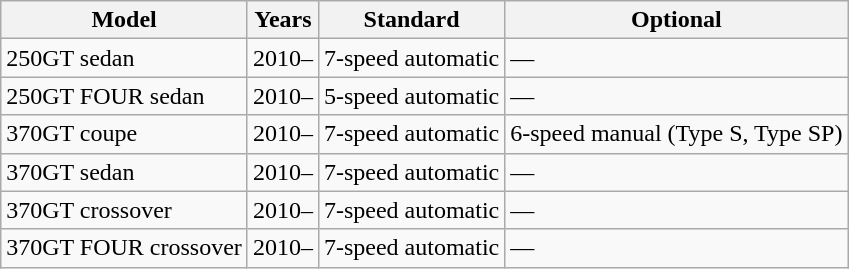<table class="wikitable">
<tr>
<th>Model</th>
<th>Years</th>
<th>Standard</th>
<th>Optional</th>
</tr>
<tr>
<td>250GT sedan</td>
<td>2010–</td>
<td>7-speed automatic</td>
<td>—</td>
</tr>
<tr>
<td>250GT FOUR sedan</td>
<td>2010–</td>
<td>5-speed automatic</td>
<td>—</td>
</tr>
<tr>
<td>370GT coupe</td>
<td>2010–</td>
<td>7-speed automatic</td>
<td>6-speed manual (Type S, Type SP)</td>
</tr>
<tr>
<td>370GT sedan</td>
<td>2010–</td>
<td>7-speed automatic</td>
<td>—</td>
</tr>
<tr>
<td>370GT crossover</td>
<td>2010–</td>
<td>7-speed automatic</td>
<td>—</td>
</tr>
<tr>
<td>370GT FOUR crossover</td>
<td>2010–</td>
<td>7-speed automatic</td>
<td>—</td>
</tr>
</table>
